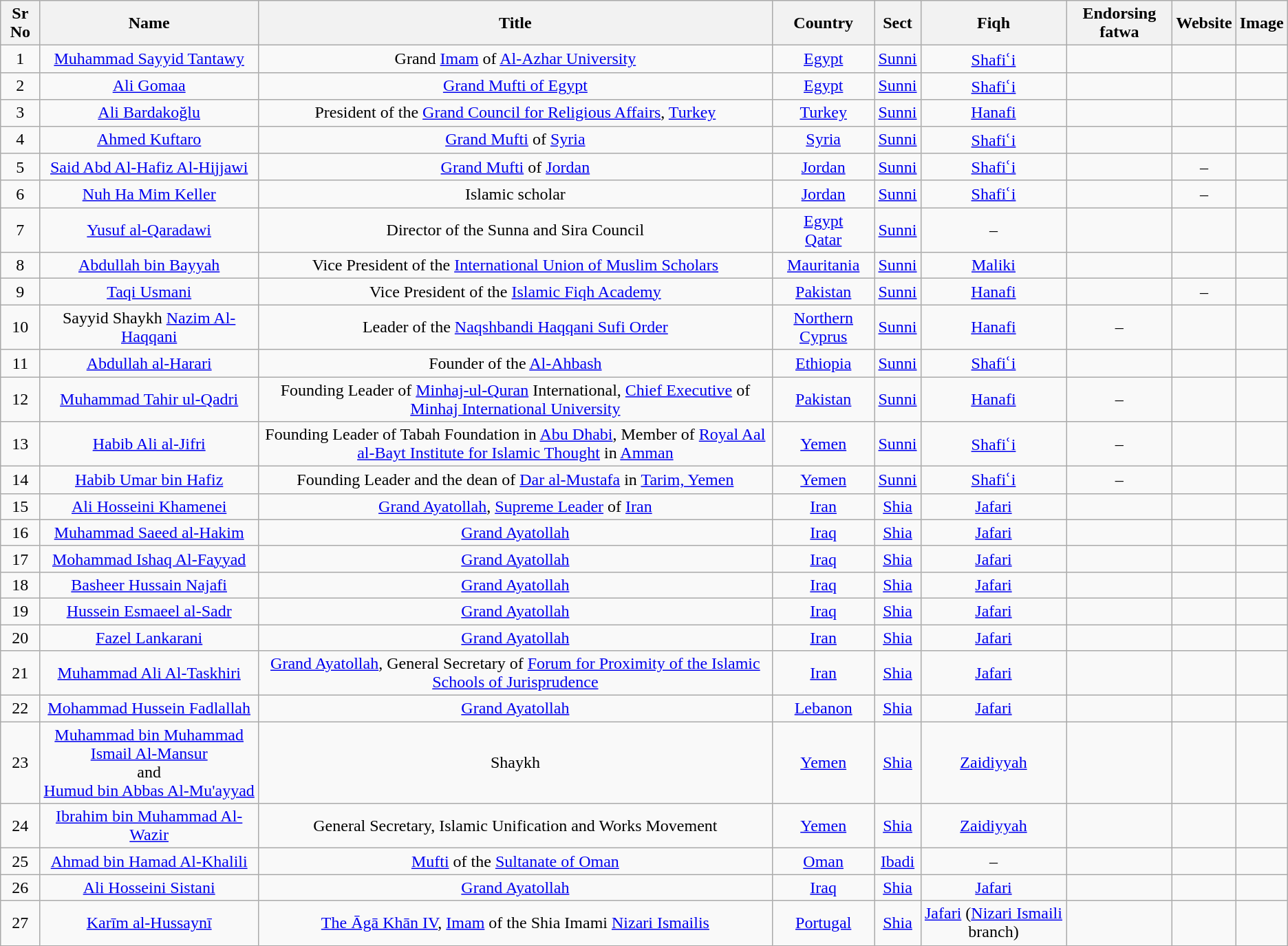<table class="wikitable sortable" style="text-align:center">
<tr>
<th>Sr No</th>
<th>Name</th>
<th>Title</th>
<th>Country</th>
<th>Sect</th>
<th>Fiqh</th>
<th>Endorsing fatwa</th>
<th>Website</th>
<th>Image</th>
</tr>
<tr>
<td>1</td>
<td><a href='#'>Muhammad Sayyid Tantawy</a></td>
<td>Grand <a href='#'>Imam</a> of <a href='#'>Al-Azhar University</a></td>
<td> <a href='#'>Egypt</a></td>
<td><a href='#'>Sunni</a></td>
<td><a href='#'>Shafiʿi</a></td>
<td></td>
<td></td>
<td></td>
</tr>
<tr>
<td>2</td>
<td><a href='#'>Ali Gomaa</a></td>
<td><a href='#'>Grand Mufti of Egypt</a></td>
<td> <a href='#'>Egypt</a></td>
<td><a href='#'>Sunni</a></td>
<td><a href='#'>Shafiʿi</a></td>
<td></td>
<td></td>
<td></td>
</tr>
<tr>
<td>3</td>
<td><a href='#'>Ali Bardakoğlu</a></td>
<td>President of the <a href='#'>Grand Council for Religious Affairs</a>, <a href='#'>Turkey</a></td>
<td> <a href='#'>Turkey</a></td>
<td><a href='#'>Sunni</a></td>
<td><a href='#'>Hanafi</a></td>
<td></td>
<td></td>
<td></td>
</tr>
<tr>
<td>4</td>
<td><a href='#'>Ahmed Kuftaro</a></td>
<td><a href='#'>Grand Mufti</a> of <a href='#'>Syria</a></td>
<td> <a href='#'>Syria</a></td>
<td><a href='#'>Sunni</a></td>
<td><a href='#'>Shafiʿi</a></td>
<td></td>
<td> </td>
<td></td>
</tr>
<tr>
<td>5</td>
<td><a href='#'>Said Abd Al-Hafiz Al-Hijjawi</a></td>
<td><a href='#'>Grand Mufti</a> of <a href='#'>Jordan</a></td>
<td> <a href='#'>Jordan</a></td>
<td><a href='#'>Sunni</a></td>
<td><a href='#'>Shafiʿi</a></td>
<td></td>
<td>–</td>
<td></td>
</tr>
<tr>
<td>6</td>
<td><a href='#'>Nuh Ha Mim Keller</a></td>
<td>Islamic scholar</td>
<td> <a href='#'>Jordan</a></td>
<td><a href='#'>Sunni</a></td>
<td><a href='#'>Shafiʿi</a></td>
<td></td>
<td>–</td>
<td></td>
</tr>
<tr>
<td>7</td>
<td><a href='#'>Yusuf al-Qaradawi</a></td>
<td>Director of the Sunna and Sira Council</td>
<td> <a href='#'>Egypt</a><br> <a href='#'>Qatar</a></td>
<td><a href='#'>Sunni</a></td>
<td>–</td>
<td></td>
<td></td>
<td></td>
</tr>
<tr>
<td>8</td>
<td><a href='#'>Abdullah bin Bayyah</a></td>
<td>Vice President of the <a href='#'>International Union of Muslim Scholars</a></td>
<td> <a href='#'>Mauritania</a></td>
<td><a href='#'>Sunni</a></td>
<td><a href='#'>Maliki</a></td>
<td></td>
<td></td>
<td></td>
</tr>
<tr>
<td>9</td>
<td><a href='#'>Taqi Usmani</a></td>
<td>Vice President of the <a href='#'>Islamic Fiqh Academy</a></td>
<td> <a href='#'>Pakistan</a></td>
<td><a href='#'>Sunni</a></td>
<td><a href='#'>Hanafi</a></td>
<td></td>
<td>–</td>
<td></td>
</tr>
<tr>
<td>10</td>
<td>Sayyid Shaykh <a href='#'>Nazim Al-Haqqani</a></td>
<td>Leader of the <a href='#'>Naqshbandi Haqqani Sufi Order</a></td>
<td> <a href='#'>Northern Cyprus</a></td>
<td><a href='#'>Sunni</a></td>
<td><a href='#'>Hanafi</a></td>
<td>–</td>
<td></td>
<td></td>
</tr>
<tr>
<td>11</td>
<td><a href='#'>Abdullah al-Harari</a></td>
<td>Founder of the <a href='#'>Al-Ahbash</a></td>
<td> <a href='#'>Ethiopia</a></td>
<td><a href='#'>Sunni</a></td>
<td><a href='#'>Shafiʿi</a></td>
<td></td>
<td> </td>
<td></td>
</tr>
<tr>
<td>12</td>
<td><a href='#'>Muhammad Tahir ul-Qadri</a></td>
<td>Founding Leader of <a href='#'>Minhaj-ul-Quran</a> International, <a href='#'>Chief Executive</a> of <a href='#'>Minhaj International University</a></td>
<td> <a href='#'>Pakistan</a></td>
<td><a href='#'>Sunni</a></td>
<td><a href='#'>Hanafi</a></td>
<td>–</td>
<td></td>
<td></td>
</tr>
<tr>
<td>13</td>
<td><a href='#'>Habib Ali al-Jifri</a></td>
<td>Founding Leader of Tabah Foundation in <a href='#'>Abu Dhabi</a>, Member of <a href='#'>Royal Aal al-Bayt Institute for Islamic Thought</a> in <a href='#'>Amman</a></td>
<td> <a href='#'>Yemen</a></td>
<td><a href='#'>Sunni</a></td>
<td><a href='#'>Shafiʿi</a></td>
<td>–</td>
<td></td>
<td></td>
</tr>
<tr>
<td>14</td>
<td><a href='#'>Habib Umar bin Hafiz</a></td>
<td>Founding Leader and the dean of <a href='#'>Dar al-Mustafa</a> in <a href='#'>Tarim, Yemen</a></td>
<td> <a href='#'>Yemen</a></td>
<td><a href='#'>Sunni</a></td>
<td><a href='#'>Shafiʿi</a></td>
<td>–</td>
<td></td>
<td></td>
</tr>
<tr>
<td>15</td>
<td><a href='#'>Ali Hosseini Khamenei</a></td>
<td><a href='#'>Grand Ayatollah</a>, <a href='#'>Supreme Leader</a> of <a href='#'>Iran</a></td>
<td> <a href='#'>Iran</a></td>
<td><a href='#'>Shia</a></td>
<td><a href='#'>Jafari</a></td>
<td></td>
<td></td>
<td></td>
</tr>
<tr>
<td>16</td>
<td><a href='#'>Muhammad Saeed al-Hakim</a></td>
<td><a href='#'>Grand Ayatollah</a></td>
<td> <a href='#'>Iraq</a></td>
<td><a href='#'>Shia</a></td>
<td><a href='#'>Jafari</a></td>
<td></td>
<td></td>
<td></td>
</tr>
<tr>
<td>17</td>
<td><a href='#'>Mohammad Ishaq Al-Fayyad</a></td>
<td><a href='#'>Grand Ayatollah</a></td>
<td> <a href='#'>Iraq</a></td>
<td><a href='#'>Shia</a></td>
<td><a href='#'>Jafari</a></td>
<td></td>
<td></td>
<td></td>
</tr>
<tr>
<td>18</td>
<td><a href='#'>Basheer Hussain Najafi</a></td>
<td><a href='#'>Grand Ayatollah</a></td>
<td> <a href='#'>Iraq</a></td>
<td><a href='#'>Shia</a></td>
<td><a href='#'>Jafari</a></td>
<td></td>
<td></td>
<td></td>
</tr>
<tr>
<td>19</td>
<td><a href='#'>Hussein Esmaeel al-Sadr</a></td>
<td><a href='#'>Grand Ayatollah</a></td>
<td> <a href='#'>Iraq</a></td>
<td><a href='#'>Shia</a></td>
<td><a href='#'>Jafari</a></td>
<td></td>
<td></td>
<td></td>
</tr>
<tr>
<td>20</td>
<td><a href='#'>Fazel Lankarani</a></td>
<td><a href='#'>Grand Ayatollah</a></td>
<td> <a href='#'>Iran</a></td>
<td><a href='#'>Shia</a></td>
<td><a href='#'>Jafari</a></td>
<td></td>
<td></td>
<td></td>
</tr>
<tr>
<td>21</td>
<td><a href='#'>Muhammad Ali Al-Taskhiri</a></td>
<td><a href='#'>Grand Ayatollah</a>, General Secretary of <a href='#'>Forum for Proximity of the Islamic Schools of Jurisprudence</a></td>
<td> <a href='#'>Iran</a></td>
<td><a href='#'>Shia</a></td>
<td><a href='#'>Jafari</a></td>
<td></td>
<td></td>
<td></td>
</tr>
<tr>
<td>22</td>
<td><a href='#'>Mohammad Hussein Fadlallah</a></td>
<td><a href='#'>Grand Ayatollah</a></td>
<td> <a href='#'>Lebanon</a></td>
<td><a href='#'>Shia</a></td>
<td><a href='#'>Jafari</a></td>
<td></td>
<td></td>
<td></td>
</tr>
<tr>
<td>23</td>
<td><a href='#'>Muhammad bin Muhammad Ismail Al-Mansur</a> <br> and <br> <a href='#'>Humud bin Abbas Al-Mu'ayyad</a></td>
<td>Shaykh</td>
<td> <a href='#'>Yemen</a></td>
<td><a href='#'>Shia</a></td>
<td><a href='#'>Zaidiyyah</a></td>
<td></td>
<td></td>
<td></td>
</tr>
<tr>
<td>24</td>
<td><a href='#'>Ibrahim bin Muhammad Al-Wazir</a></td>
<td>General Secretary, Islamic Unification and Works Movement</td>
<td> <a href='#'>Yemen</a></td>
<td><a href='#'>Shia</a></td>
<td><a href='#'>Zaidiyyah</a></td>
<td></td>
<td></td>
<td></td>
</tr>
<tr>
<td>25</td>
<td><a href='#'>Ahmad bin Hamad Al-Khalili</a></td>
<td><a href='#'>Mufti</a> of the <a href='#'>Sultanate of Oman</a></td>
<td> <a href='#'>Oman</a></td>
<td><a href='#'>Ibadi</a></td>
<td>–</td>
<td></td>
<td></td>
<td></td>
</tr>
<tr>
<td>26</td>
<td><a href='#'>Ali Hosseini Sistani</a></td>
<td><a href='#'>Grand Ayatollah</a></td>
<td> <a href='#'>Iraq</a></td>
<td><a href='#'>Shia</a></td>
<td><a href='#'>Jafari</a></td>
<td></td>
<td></td>
<td></td>
</tr>
<tr>
<td>27</td>
<td><a href='#'>Karīm al-Hussaynī</a></td>
<td><a href='#'>The Āgā Khān IV</a>, <a href='#'>Imam</a> of the Shia Imami <a href='#'>Nizari Ismailis</a></td>
<td> <a href='#'>Portugal</a></td>
<td><a href='#'>Shia</a></td>
<td><a href='#'>Jafari</a> (<a href='#'>Nizari Ismaili</a> branch)</td>
<td></td>
<td></td>
<td></td>
</tr>
</table>
